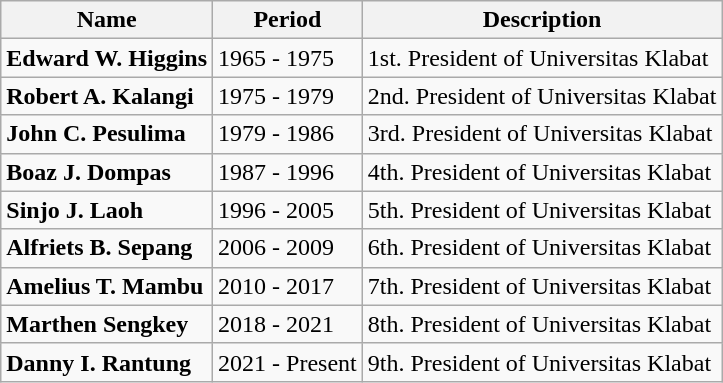<table class="wikitable">
<tr>
<th>Name</th>
<th>Period</th>
<th>Description</th>
</tr>
<tr>
<td><strong>Edward W. Higgins</strong></td>
<td>1965 - 1975</td>
<td>1st. President of Universitas Klabat</td>
</tr>
<tr>
<td><strong>Robert A. Kalangi</strong></td>
<td>1975 - 1979</td>
<td>2nd. President of Universitas Klabat</td>
</tr>
<tr>
<td><strong>John C. Pesulima</strong></td>
<td>1979 - 1986</td>
<td>3rd. President of Universitas Klabat</td>
</tr>
<tr>
<td><strong>Boaz J. Dompas</strong></td>
<td>1987 - 1996</td>
<td>4th. President of Universitas Klabat</td>
</tr>
<tr>
<td><strong>Sinjo J. Laoh</strong></td>
<td>1996 - 2005</td>
<td>5th. President of Universitas Klabat</td>
</tr>
<tr>
<td><strong>Alfriets B. Sepang</strong></td>
<td>2006 - 2009</td>
<td>6th. President of Universitas Klabat</td>
</tr>
<tr>
<td><strong>Amelius T. Mambu</strong></td>
<td>2010 - 2017</td>
<td>7th. President of Universitas Klabat</td>
</tr>
<tr>
<td><strong>Marthen Sengkey</strong></td>
<td>2018 - 2021</td>
<td>8th. President of Universitas Klabat</td>
</tr>
<tr>
<td><strong>Danny I. Rantung</strong></td>
<td>2021 - Present</td>
<td>9th. President of Universitas Klabat</td>
</tr>
</table>
